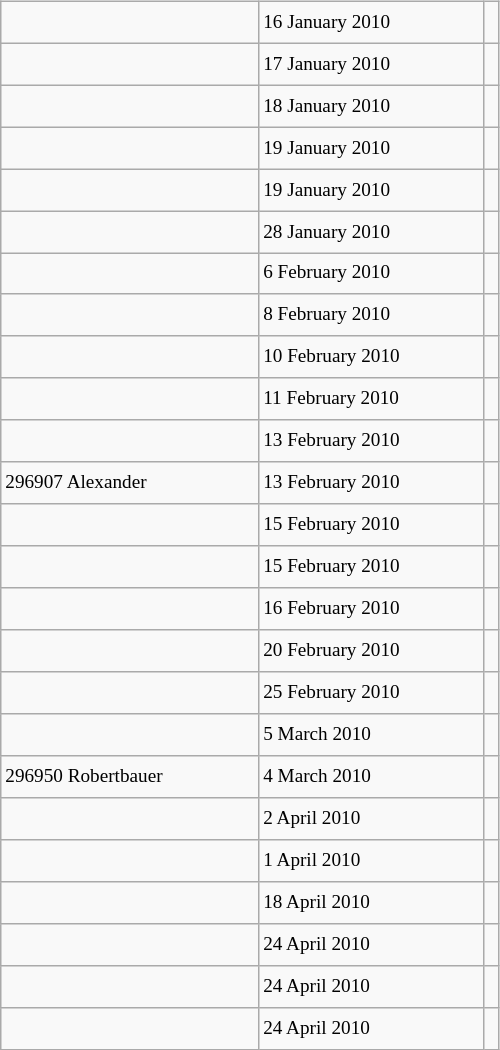<table class="wikitable" style="font-size: 80%; float: left; width: 26em; margin-right: 1em; height: 700px">
<tr>
<td></td>
<td>16 January 2010</td>
<td></td>
</tr>
<tr>
<td></td>
<td>17 January 2010</td>
<td></td>
</tr>
<tr>
<td></td>
<td>18 January 2010</td>
<td></td>
</tr>
<tr>
<td></td>
<td>19 January 2010</td>
<td></td>
</tr>
<tr>
<td></td>
<td>19 January 2010</td>
<td></td>
</tr>
<tr>
<td></td>
<td>28 January 2010</td>
<td></td>
</tr>
<tr>
<td></td>
<td>6 February 2010</td>
<td></td>
</tr>
<tr>
<td></td>
<td>8 February 2010</td>
<td></td>
</tr>
<tr>
<td></td>
<td>10 February 2010</td>
<td></td>
</tr>
<tr>
<td></td>
<td>11 February 2010</td>
<td></td>
</tr>
<tr>
<td></td>
<td>13 February 2010</td>
<td></td>
</tr>
<tr>
<td>296907 Alexander</td>
<td>13 February 2010</td>
<td></td>
</tr>
<tr>
<td></td>
<td>15 February 2010</td>
<td></td>
</tr>
<tr>
<td></td>
<td>15 February 2010</td>
<td></td>
</tr>
<tr>
<td></td>
<td>16 February 2010</td>
<td></td>
</tr>
<tr>
<td></td>
<td>20 February 2010</td>
<td></td>
</tr>
<tr>
<td></td>
<td>25 February 2010</td>
<td></td>
</tr>
<tr>
<td></td>
<td>5 March 2010</td>
<td></td>
</tr>
<tr>
<td>296950 Robertbauer</td>
<td>4 March 2010</td>
<td></td>
</tr>
<tr>
<td></td>
<td>2 April 2010</td>
<td></td>
</tr>
<tr>
<td></td>
<td>1 April 2010</td>
<td></td>
</tr>
<tr>
<td></td>
<td>18 April 2010</td>
<td></td>
</tr>
<tr>
<td></td>
<td>24 April 2010</td>
<td></td>
</tr>
<tr>
<td></td>
<td>24 April 2010</td>
<td></td>
</tr>
<tr>
<td></td>
<td>24 April 2010</td>
<td></td>
</tr>
</table>
